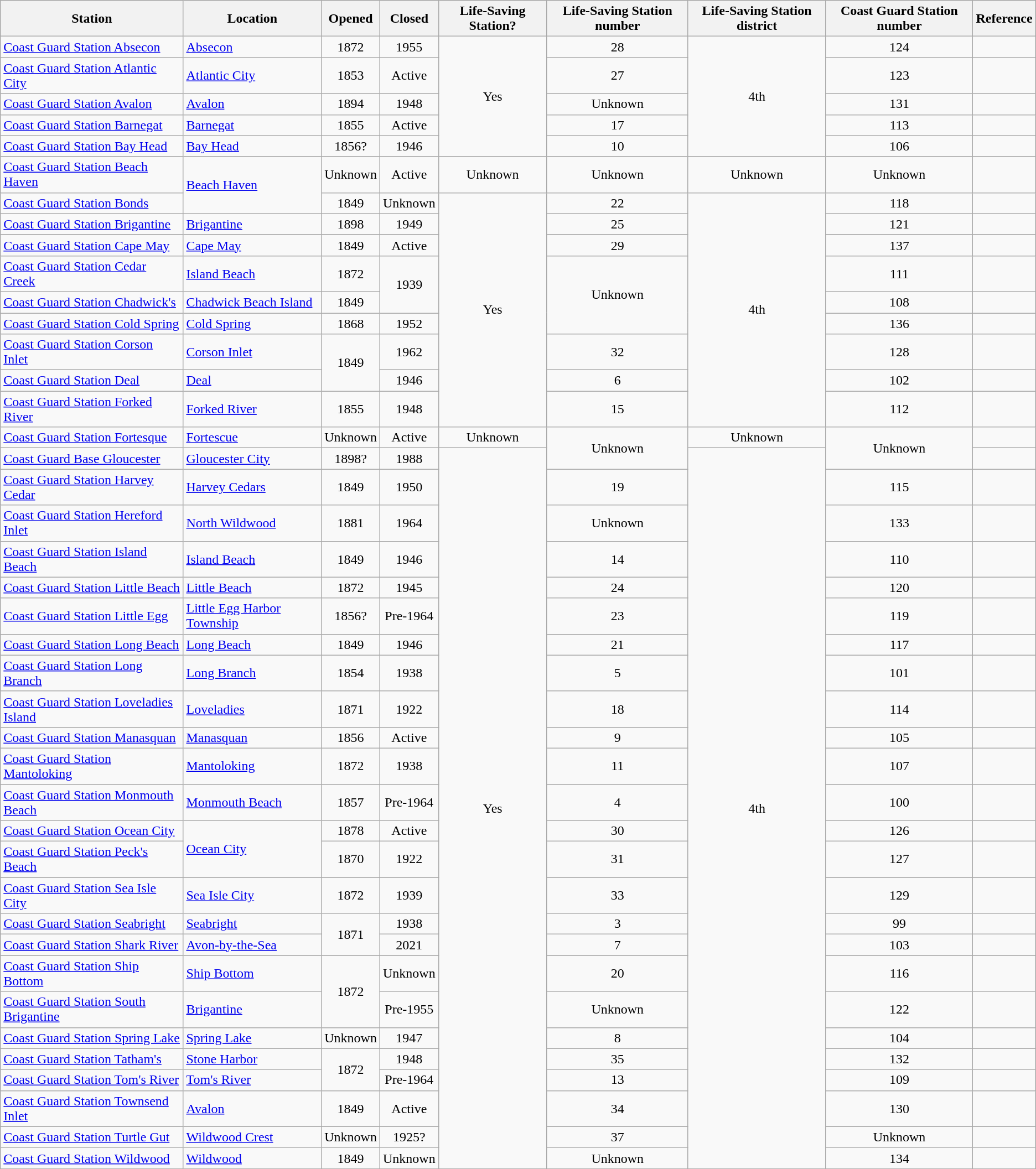<table class="wikitable sortable" style="text-align:left;">
<tr>
<th>Station</th>
<th>Location</th>
<th>Opened</th>
<th>Closed</th>
<th>Life-Saving Station?</th>
<th>Life-Saving Station number</th>
<th>Life-Saving Station district</th>
<th>Coast Guard Station number</th>
<th>Reference</th>
</tr>
<tr>
<td><a href='#'>Coast Guard Station Absecon</a></td>
<td><a href='#'>Absecon</a></td>
<td align="center">1872</td>
<td align="center">1955</td>
<td rowspan="5" align="center">Yes</td>
<td align="center">28</td>
<td rowspan="5" align="center">4th</td>
<td align="center">124</td>
<td align="center"></td>
</tr>
<tr>
<td><a href='#'>Coast Guard Station Atlantic City</a></td>
<td><a href='#'>Atlantic City</a></td>
<td align="center">1853</td>
<td align="center">Active</td>
<td align="center">27</td>
<td align="center">123</td>
<td align="center"></td>
</tr>
<tr>
<td><a href='#'>Coast Guard Station Avalon</a></td>
<td><a href='#'>Avalon</a></td>
<td align="center">1894</td>
<td align="center">1948</td>
<td align="center">Unknown</td>
<td align="center">131</td>
<td align="center"></td>
</tr>
<tr>
<td><a href='#'>Coast Guard Station Barnegat</a></td>
<td><a href='#'>Barnegat</a></td>
<td align="center">1855</td>
<td align="center">Active</td>
<td align="center">17</td>
<td align="center">113</td>
<td align="center"></td>
</tr>
<tr>
<td><a href='#'>Coast Guard Station Bay Head</a></td>
<td><a href='#'>Bay Head</a></td>
<td align="center">1856?</td>
<td align="center">1946</td>
<td align="center">10</td>
<td align="center">106</td>
<td align="center"></td>
</tr>
<tr>
<td><a href='#'>Coast Guard Station Beach Haven</a></td>
<td rowspan="2"><a href='#'>Beach Haven</a></td>
<td align="center">Unknown</td>
<td align="center">Active</td>
<td align="center">Unknown</td>
<td align="center">Unknown</td>
<td align="center">Unknown</td>
<td align="center">Unknown</td>
<td align="center"></td>
</tr>
<tr>
<td><a href='#'>Coast Guard Station Bonds</a></td>
<td align="center">1849</td>
<td align="center">Unknown</td>
<td rowspan="9" align="center">Yes</td>
<td align="center">22</td>
<td rowspan="9" align="center">4th</td>
<td align="center">118</td>
<td align="center"></td>
</tr>
<tr>
<td><a href='#'>Coast Guard Station Brigantine</a></td>
<td><a href='#'>Brigantine</a></td>
<td align="center">1898</td>
<td align="center">1949</td>
<td align="center">25</td>
<td align="center">121</td>
<td align="center"></td>
</tr>
<tr>
<td><a href='#'>Coast Guard Station Cape May</a></td>
<td><a href='#'>Cape May</a></td>
<td align="center">1849</td>
<td align="center">Active</td>
<td align="center">29</td>
<td align="center">137</td>
<td align="center"></td>
</tr>
<tr>
<td><a href='#'>Coast Guard Station Cedar Creek</a></td>
<td><a href='#'>Island Beach</a></td>
<td align="center">1872</td>
<td rowspan="2" align="center">1939</td>
<td rowspan="3" align="center">Unknown</td>
<td align="center">111</td>
<td align="center"></td>
</tr>
<tr>
<td><a href='#'>Coast Guard Station Chadwick's</a></td>
<td><a href='#'>Chadwick Beach Island</a></td>
<td align="center">1849</td>
<td align="center">108</td>
<td align="center"></td>
</tr>
<tr>
<td><a href='#'>Coast Guard Station Cold Spring</a></td>
<td><a href='#'>Cold Spring</a></td>
<td align="center">1868</td>
<td align="center">1952</td>
<td align="center">136</td>
<td align="center"></td>
</tr>
<tr>
<td><a href='#'>Coast Guard Station Corson Inlet</a></td>
<td><a href='#'>Corson Inlet</a></td>
<td rowspan="2" align="center">1849</td>
<td align="center">1962</td>
<td align="center">32</td>
<td align="center">128</td>
<td align="center"></td>
</tr>
<tr>
<td><a href='#'>Coast Guard Station Deal</a></td>
<td><a href='#'>Deal</a></td>
<td align="center">1946</td>
<td align="center">6</td>
<td align="center">102</td>
<td align="center"></td>
</tr>
<tr>
<td><a href='#'>Coast Guard Station Forked River</a></td>
<td><a href='#'>Forked River</a></td>
<td align="center">1855</td>
<td align="center">1948</td>
<td align="center">15</td>
<td align="center">112</td>
<td align="center"></td>
</tr>
<tr>
<td><a href='#'>Coast Guard Station Fortesque</a></td>
<td><a href='#'>Fortescue</a></td>
<td align="center">Unknown</td>
<td align="center">Active</td>
<td align="center">Unknown</td>
<td rowspan="2" align="center">Unknown</td>
<td align="center">Unknown</td>
<td rowspan="2" align="center">Unknown</td>
<td align="center"></td>
</tr>
<tr>
<td><a href='#'>Coast Guard Base Gloucester</a></td>
<td><a href='#'>Gloucester City</a></td>
<td align="center">1898?</td>
<td align="center">1988</td>
<td rowspan="25" align="center">Yes</td>
<td rowspan="25" align="center">4th</td>
<td align="center"></td>
</tr>
<tr>
<td><a href='#'>Coast Guard Station Harvey Cedar</a></td>
<td><a href='#'>Harvey Cedars</a></td>
<td align="center">1849</td>
<td align="center">1950</td>
<td align="center">19</td>
<td align="center">115</td>
<td align="center"></td>
</tr>
<tr>
<td><a href='#'>Coast Guard Station Hereford Inlet</a></td>
<td><a href='#'>North Wildwood</a></td>
<td align="center">1881</td>
<td align="center">1964</td>
<td align="center">Unknown</td>
<td align="center">133</td>
<td align="center"></td>
</tr>
<tr>
<td><a href='#'>Coast Guard Station Island Beach</a></td>
<td><a href='#'>Island Beach</a></td>
<td align="center">1849</td>
<td align="center">1946</td>
<td align="center">14</td>
<td align="center">110</td>
<td align="center"></td>
</tr>
<tr>
<td><a href='#'>Coast Guard Station Little Beach</a></td>
<td><a href='#'>Little Beach</a></td>
<td align="center">1872</td>
<td align="center">1945</td>
<td align="center">24</td>
<td align="center">120</td>
<td align="center"></td>
</tr>
<tr>
<td><a href='#'>Coast Guard Station Little Egg</a></td>
<td><a href='#'>Little Egg Harbor Township</a></td>
<td align="center">1856?</td>
<td align="center">Pre-1964</td>
<td align="center">23</td>
<td align="center">119</td>
<td align="center"></td>
</tr>
<tr>
<td><a href='#'>Coast Guard Station Long Beach</a></td>
<td><a href='#'>Long Beach</a></td>
<td align="center">1849</td>
<td align="center">1946</td>
<td align="center">21</td>
<td align="center">117</td>
<td align="center"></td>
</tr>
<tr>
<td><a href='#'>Coast Guard Station Long Branch</a></td>
<td><a href='#'>Long Branch</a></td>
<td align="center">1854</td>
<td align="center">1938</td>
<td align="center">5</td>
<td align="center">101</td>
<td align="center"></td>
</tr>
<tr>
<td><a href='#'>Coast Guard Station Loveladies Island</a></td>
<td><a href='#'>Loveladies</a></td>
<td align="center">1871</td>
<td align="center">1922</td>
<td align="center">18</td>
<td align="center">114</td>
<td align="center"></td>
</tr>
<tr>
<td><a href='#'>Coast Guard Station Manasquan</a></td>
<td><a href='#'>Manasquan</a></td>
<td align="center">1856</td>
<td align="center">Active</td>
<td align="center">9</td>
<td align="center">105</td>
<td align="center"></td>
</tr>
<tr>
<td><a href='#'>Coast Guard Station Mantoloking</a></td>
<td><a href='#'>Mantoloking</a></td>
<td align="center">1872</td>
<td align="center">1938</td>
<td align="center">11</td>
<td align="center">107</td>
<td align="center"></td>
</tr>
<tr>
<td><a href='#'>Coast Guard Station Monmouth Beach</a></td>
<td><a href='#'>Monmouth Beach</a></td>
<td align="center">1857</td>
<td align="center">Pre-1964</td>
<td align="center">4</td>
<td align="center">100</td>
<td align="center"></td>
</tr>
<tr>
<td><a href='#'>Coast Guard Station Ocean City</a></td>
<td rowspan="2"><a href='#'>Ocean City</a></td>
<td align="center">1878</td>
<td align="center">Active</td>
<td align="center">30</td>
<td align="center">126</td>
<td align="center"></td>
</tr>
<tr>
<td><a href='#'>Coast Guard Station Peck's Beach</a></td>
<td align="center">1870</td>
<td align="center">1922</td>
<td align="center">31</td>
<td align="center">127</td>
<td align="center"></td>
</tr>
<tr>
<td><a href='#'>Coast Guard Station Sea Isle City</a></td>
<td><a href='#'>Sea Isle City</a></td>
<td align="center">1872</td>
<td align="center">1939</td>
<td align="center">33</td>
<td align="center">129</td>
<td align="center"></td>
</tr>
<tr>
<td><a href='#'>Coast Guard Station Seabright</a></td>
<td><a href='#'>Seabright</a></td>
<td rowspan="2" align="center">1871</td>
<td align="center">1938</td>
<td align="center">3</td>
<td align="center">99</td>
<td align="center"></td>
</tr>
<tr>
<td><a href='#'>Coast Guard Station Shark River</a></td>
<td><a href='#'>Avon-by-the-Sea</a></td>
<td align="center">2021</td>
<td align="center">7</td>
<td align="center">103</td>
<td align="center"></td>
</tr>
<tr>
<td><a href='#'>Coast Guard Station Ship Bottom</a></td>
<td><a href='#'>Ship Bottom</a></td>
<td rowspan="2" align="center">1872</td>
<td align="center">Unknown</td>
<td align="center">20</td>
<td align="center">116</td>
<td align="center"></td>
</tr>
<tr>
<td><a href='#'>Coast Guard Station South Brigantine</a></td>
<td><a href='#'>Brigantine</a></td>
<td align="center">Pre-1955</td>
<td align="center">Unknown</td>
<td align="center">122</td>
<td align="center"></td>
</tr>
<tr>
<td><a href='#'>Coast Guard Station Spring Lake</a></td>
<td><a href='#'>Spring Lake</a></td>
<td align="center">Unknown</td>
<td align="center">1947</td>
<td align="center">8</td>
<td align="center">104</td>
<td align="center"></td>
</tr>
<tr>
<td><a href='#'>Coast Guard Station Tatham's</a></td>
<td><a href='#'>Stone Harbor</a></td>
<td rowspan="2" align="center">1872</td>
<td align="center">1948</td>
<td align="center">35</td>
<td align="center">132</td>
<td align="center"></td>
</tr>
<tr>
<td><a href='#'>Coast Guard Station Tom's River</a></td>
<td><a href='#'>Tom's River</a></td>
<td align="center">Pre-1964</td>
<td align="center">13</td>
<td align="center">109</td>
<td align="center"></td>
</tr>
<tr>
<td><a href='#'>Coast Guard Station Townsend Inlet</a></td>
<td><a href='#'>Avalon</a></td>
<td align="center">1849</td>
<td align="center">Active</td>
<td align="center">34</td>
<td align="center">130</td>
<td align="center"></td>
</tr>
<tr>
<td><a href='#'>Coast Guard Station Turtle Gut</a></td>
<td><a href='#'>Wildwood Crest</a></td>
<td align="center">Unknown</td>
<td align="center">1925?</td>
<td align="center">37</td>
<td align="center">Unknown</td>
<td align="center"></td>
</tr>
<tr>
<td><a href='#'>Coast Guard Station Wildwood</a></td>
<td><a href='#'>Wildwood</a></td>
<td align="center">1849</td>
<td align="center">Unknown</td>
<td align="center">Unknown</td>
<td align="center">134</td>
<td align="center"></td>
</tr>
</table>
